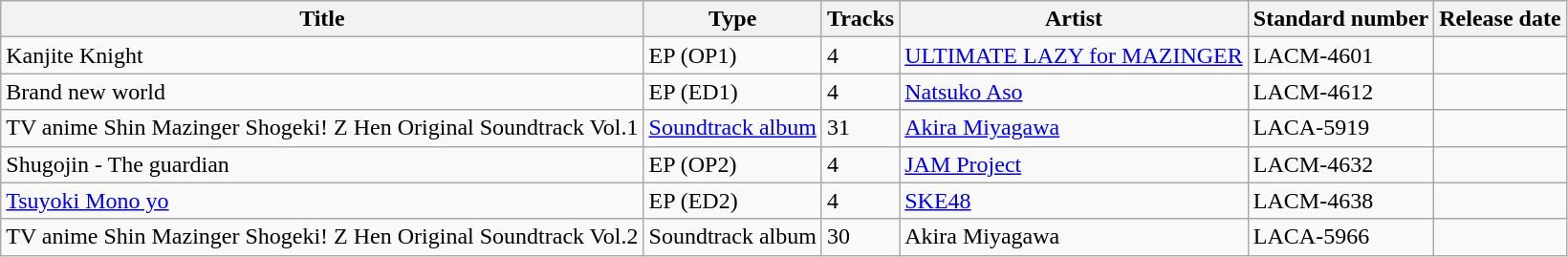<table class="wikitable">
<tr>
<th>Title</th>
<th>Type</th>
<th>Tracks</th>
<th>Artist</th>
<th>Standard number</th>
<th>Release date</th>
</tr>
<tr>
<td>Kanjite Knight</td>
<td>EP (OP1)</td>
<td>4</td>
<td><a href='#'>ULTIMATE LAZY for MAZINGER</a></td>
<td>LACM-4601</td>
<td></td>
</tr>
<tr>
<td>Brand new world</td>
<td>EP (ED1)</td>
<td>4</td>
<td><a href='#'>Natsuko Aso</a></td>
<td>LACM-4612</td>
<td></td>
</tr>
<tr>
<td>TV anime Shin Mazinger Shogeki! Z Hen Original Soundtrack Vol.1</td>
<td><a href='#'>Soundtrack album</a></td>
<td>31</td>
<td><a href='#'>Akira Miyagawa</a></td>
<td>LACA-5919</td>
<td></td>
</tr>
<tr>
<td>Shugojin - The guardian</td>
<td>EP (OP2)</td>
<td>4</td>
<td><a href='#'>JAM Project</a></td>
<td>LACM-4632</td>
<td></td>
</tr>
<tr>
<td><a href='#'>Tsuyoki Mono yo</a></td>
<td>EP (ED2)</td>
<td>4</td>
<td><a href='#'>SKE48</a></td>
<td>LACM-4638</td>
<td></td>
</tr>
<tr>
<td>TV anime Shin Mazinger Shogeki! Z Hen Original Soundtrack Vol.2</td>
<td>Soundtrack album</td>
<td>30</td>
<td>Akira Miyagawa</td>
<td>LACA-5966</td>
<td></td>
</tr>
</table>
